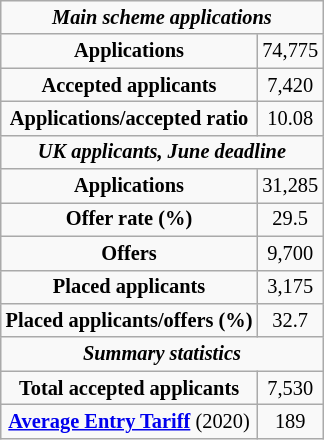<table class="wikitable floatright" style="font-size:85%; text-align:center;">
<tr>
<td colspan=2><strong><em>Main scheme applications</em></strong></td>
</tr>
<tr>
<td><strong>Applications</strong></td>
<td>74,775</td>
</tr>
<tr>
<td><strong>Accepted applicants</strong></td>
<td>7,420</td>
</tr>
<tr>
<td><strong>Applications/accepted ratio</strong></td>
<td>10.08</td>
</tr>
<tr>
<td colspan=2><strong><em>UK applicants, June deadline</em></strong></td>
</tr>
<tr>
<td><strong>Applications</strong></td>
<td>31,285</td>
</tr>
<tr>
<td><strong>Offer rate (%)</strong></td>
<td>29.5</td>
</tr>
<tr>
<td><strong>Offers</strong></td>
<td>9,700</td>
</tr>
<tr>
<td><strong>Placed applicants</strong></td>
<td>3,175</td>
</tr>
<tr>
<td><strong>Placed applicants/offers (%)</strong></td>
<td>32.7</td>
</tr>
<tr>
<td colspan=2><strong><em>Summary statistics</em></strong></td>
</tr>
<tr>
<td><strong>Total accepted applicants</strong></td>
<td>7,530</td>
</tr>
<tr>
<td><strong><a href='#'>Average Entry Tariff</a></strong> (2020)</td>
<td>189</td>
</tr>
</table>
